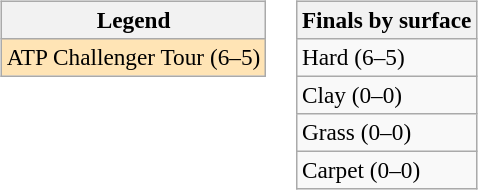<table>
<tr valign=top>
<td><br><table class=wikitable style=font-size:97%>
<tr>
<th>Legend</th>
</tr>
<tr bgcolor=moccasin>
<td>ATP Challenger Tour (6–5)</td>
</tr>
</table>
</td>
<td><br><table class=wikitable style=font-size:97%>
<tr>
<th>Finals by surface</th>
</tr>
<tr>
<td>Hard (6–5)</td>
</tr>
<tr>
<td>Clay (0–0)</td>
</tr>
<tr>
<td>Grass (0–0)</td>
</tr>
<tr>
<td>Carpet (0–0)</td>
</tr>
</table>
</td>
</tr>
</table>
